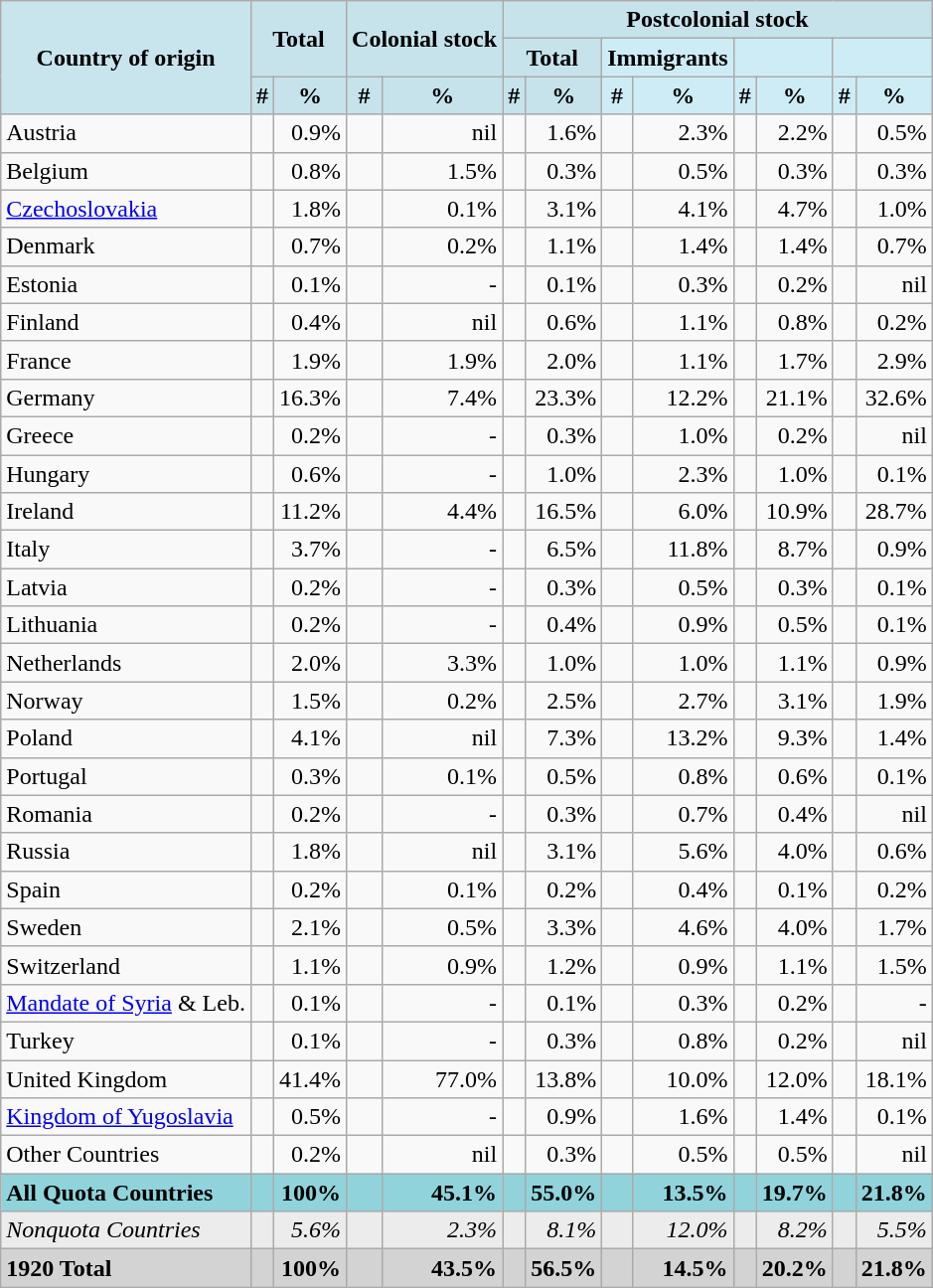<table class="wikitable sortable">
<tr>
<th colspan=1 rowspan=3 style="text-align:center; background-color:#C8E5EE;"><strong>Country of origin</strong></th>
<th rowspan="2"  colspan=2 style="text-align:center; background-color:#C6E3EC;"><strong>Total</strong></th>
<th rowspan="2"  colspan=2 style="text-align:center; background-color:#C6E3EC;"><strong>Colonial stock</strong></th>
<th rowspan="1"  colspan=8 style="text-align:center; background-color:#C6E3EC;"><strong>Postcolonial stock</strong></th>
</tr>
<tr>
<th rowspan="1"  colspan=2 style="text-align:center; background-color:#C6E3EC;"><strong>Total</strong></th>
<th rowspan="1"  colspan=2 style="text-align:center; background-color:#CEECF6;"><strong>Immigrants</strong></th>
<th rowspan="1"  colspan=2 style="text-align:center; background-color:#CEECF6;"><strong></strong></th>
<th rowspan="1"  colspan=2 style="text-align:center; background-color:#CEECF6;"><strong></strong></th>
</tr>
<tr>
<th style="text-align:center; background-color:#C6E3EC;">#</th>
<th style="text-align:center; background-color:#C6E3EC;">%</th>
<th style="text-align:center; background-color:#C6E3EC;">#</th>
<th style="text-align:center; background-color:#C6E3EC;">%</th>
<th style="text-align:center; background-color:#C6E3EC;">#</th>
<th style="text-align:center; background-color:#C6E3EC;">%</th>
<th style="text-align:center; background-color:#CEECF6;">#</th>
<th style="text-align:center; background-color:#CEECF6;">%</th>
<th style="text-align:center; background-color:#CEECF6;">#</th>
<th style="text-align:center; background-color:#CEECF6;">%</th>
<th style="text-align:center; background-color:#CEECF6;">#</th>
<th style="text-align:center; background-color:#CEECF6;">%</th>
</tr>
<tr>
<td border = "1">Austria</td>
<td align="right"></td>
<td align="right">0.9%</td>
<td align="right"></td>
<td align="right">nil</td>
<td align="right"></td>
<td align="right">1.6%</td>
<td align="right"></td>
<td align="right">2.3%</td>
<td align="right"></td>
<td align="right">2.2%</td>
<td align="right"></td>
<td align="right">0.5%</td>
</tr>
<tr>
<td border = "1">Belgium</td>
<td align="right"></td>
<td align="right">0.8%</td>
<td align="right"></td>
<td align="right">1.5%</td>
<td align="right"></td>
<td align="right">0.3%</td>
<td align="right"></td>
<td align="right">0.5%</td>
<td align="right"></td>
<td align="right">0.3%</td>
<td align="right"></td>
<td align="right">0.3%</td>
</tr>
<tr>
<td border = "1"><a href='#'>Czechoslovakia</a></td>
<td align="right"></td>
<td align="right">1.8%</td>
<td align="right"></td>
<td align="right">0.1%</td>
<td align="right"></td>
<td align="right">3.1%</td>
<td align="right"></td>
<td align="right">4.1%</td>
<td align="right"></td>
<td align="right">4.7%</td>
<td align="right"></td>
<td align="right">1.0%</td>
</tr>
<tr>
<td border = "1">Denmark</td>
<td align="right"></td>
<td align="right">0.7%</td>
<td align="right"></td>
<td align="right">0.2%</td>
<td align="right"></td>
<td align="right">1.1%</td>
<td align="right"></td>
<td align="right">1.4%</td>
<td align="right"></td>
<td align="right">1.4%</td>
<td align="right"></td>
<td align="right">0.7%</td>
</tr>
<tr>
<td border = "1">Estonia</td>
<td align="right"></td>
<td align="right">0.1%</td>
<td align="right"></td>
<td align="right">-</td>
<td align="right"></td>
<td align="right">0.1%</td>
<td align="right"></td>
<td align="right">0.3%</td>
<td align="right"></td>
<td align="right">0.2%</td>
<td align="right"></td>
<td align="right">nil</td>
</tr>
<tr>
<td border = "1">Finland</td>
<td align="right"></td>
<td align="right">0.4%</td>
<td align="right"></td>
<td align="right">nil</td>
<td align="right"></td>
<td align="right">0.6%</td>
<td align="right"></td>
<td align="right">1.1%</td>
<td align="right"></td>
<td align="right">0.8%</td>
<td align="right"></td>
<td align="right">0.2%</td>
</tr>
<tr>
<td border = "1">France</td>
<td align="right"></td>
<td align="right">1.9%</td>
<td align="right"></td>
<td align="right">1.9%</td>
<td align="right"></td>
<td align="right">2.0%</td>
<td align="right"></td>
<td align="right">1.1%</td>
<td align="right"></td>
<td align="right">1.7%</td>
<td align="right"></td>
<td align="right">2.9%</td>
</tr>
<tr>
<td border = "1">Germany</td>
<td align="right"></td>
<td align="right">16.3%</td>
<td align="right"></td>
<td align="right">7.4%</td>
<td align="right"></td>
<td align="right">23.3%</td>
<td align="right"></td>
<td align="right">12.2%</td>
<td align="right"></td>
<td align="right">21.1%</td>
<td align="right"></td>
<td align="right">32.6%</td>
</tr>
<tr>
<td border = "1">Greece</td>
<td align="right"></td>
<td align="right">0.2%</td>
<td align="right"></td>
<td align="right">-</td>
<td align="right"></td>
<td align="right">0.3%</td>
<td align="right"></td>
<td align="right">1.0%</td>
<td align="right"></td>
<td align="right">0.2%</td>
<td align="right"></td>
<td align="right">nil</td>
</tr>
<tr>
<td border = "1">Hungary</td>
<td align="right"></td>
<td align="right">0.6%</td>
<td align="right"></td>
<td align="right">-</td>
<td align="right"></td>
<td align="right">1.0%</td>
<td align="right"></td>
<td align="right">2.3%</td>
<td align="right"></td>
<td align="right">1.0%</td>
<td align="right"></td>
<td align="right">0.1%</td>
</tr>
<tr>
<td border = "1">Ireland</td>
<td align="right"></td>
<td align="right">11.2%</td>
<td align="right"></td>
<td align="right">4.4%</td>
<td align="right"></td>
<td align="right">16.5%</td>
<td align="right"></td>
<td align="right">6.0%</td>
<td align="right"></td>
<td align="right">10.9%</td>
<td align="right"></td>
<td align="right">28.7%</td>
</tr>
<tr>
<td border = "1">Italy</td>
<td align="right"></td>
<td align="right">3.7%</td>
<td align="right"></td>
<td align="right">-</td>
<td align="right"></td>
<td align="right">6.5%</td>
<td align="right"></td>
<td align="right">11.8%</td>
<td align="right"></td>
<td align="right">8.7%</td>
<td align="right"></td>
<td align="right">0.9%</td>
</tr>
<tr>
<td border = "1">Latvia</td>
<td align="right"></td>
<td align="right">0.2%</td>
<td align="right"></td>
<td align="right">-</td>
<td align="right"></td>
<td align="right">0.3%</td>
<td align="right"></td>
<td align="right">0.5%</td>
<td align="right"></td>
<td align="right">0.3%</td>
<td align="right"></td>
<td align="right">0.1%</td>
</tr>
<tr>
<td border = "1">Lithuania</td>
<td align="right"></td>
<td align="right">0.2%</td>
<td align="right"></td>
<td align="right">-</td>
<td align="right"></td>
<td align="right">0.4%</td>
<td align="right"></td>
<td align="right">0.9%</td>
<td align="right"></td>
<td align="right">0.5%</td>
<td align="right"></td>
<td align="right">0.1%</td>
</tr>
<tr>
<td border = "1">Netherlands</td>
<td align="right"></td>
<td align="right">2.0%</td>
<td align="right"></td>
<td align="right">3.3%</td>
<td align="right"></td>
<td align="right">1.0%</td>
<td align="right"></td>
<td align="right">1.0%</td>
<td align="right"></td>
<td align="right">1.1%</td>
<td align="right"></td>
<td align="right">0.9%</td>
</tr>
<tr>
<td border = "1">Norway</td>
<td align="right"></td>
<td align="right">1.5%</td>
<td align="right"></td>
<td align="right">0.2%</td>
<td align="right"></td>
<td align="right">2.5%</td>
<td align="right"></td>
<td align="right">2.7%</td>
<td align="right"></td>
<td align="right">3.1%</td>
<td align="right"></td>
<td align="right">1.9%</td>
</tr>
<tr>
<td border = "1">Poland</td>
<td align="right"></td>
<td align="right">4.1%</td>
<td align="right"></td>
<td align="right">nil</td>
<td align="right"></td>
<td align="right">7.3%</td>
<td align="right"></td>
<td align="right">13.2%</td>
<td align="right"></td>
<td align="right">9.3%</td>
<td align="right"></td>
<td align="right">1.4%</td>
</tr>
<tr>
<td border = "1">Portugal</td>
<td align="right"></td>
<td align="right">0.3%</td>
<td align="right"></td>
<td align="right">0.1%</td>
<td align="right"></td>
<td align="right">0.5%</td>
<td align="right"></td>
<td align="right">0.8%</td>
<td align="right"></td>
<td align="right">0.6%</td>
<td align="right"></td>
<td align="right">0.1%</td>
</tr>
<tr>
<td border = "1">Romania</td>
<td align="right"></td>
<td align="right">0.2%</td>
<td align="right"></td>
<td align="right">-</td>
<td align="right"></td>
<td align="right">0.3%</td>
<td align="right"></td>
<td align="right">0.7%</td>
<td align="right"></td>
<td align="right">0.4%</td>
<td align="right"></td>
<td align="right">nil</td>
</tr>
<tr>
<td border = "1">Russia</td>
<td align="right"></td>
<td align="right">1.8%</td>
<td align="right"></td>
<td align="right">nil</td>
<td align="right"></td>
<td align="right">3.1%</td>
<td align="right"></td>
<td align="right">5.6%</td>
<td align="right"></td>
<td align="right">4.0%</td>
<td align="right"></td>
<td align="right">0.6%</td>
</tr>
<tr>
<td border = "1">Spain</td>
<td align="right"></td>
<td align="right">0.2%</td>
<td align="right"></td>
<td align="right">0.1%</td>
<td align="right"></td>
<td align="right">0.2%</td>
<td align="right"></td>
<td align="right">0.4%</td>
<td align="right"></td>
<td align="right">0.1%</td>
<td align="right"></td>
<td align="right">0.2%</td>
</tr>
<tr>
<td border = "1">Sweden</td>
<td align="right"></td>
<td align="right">2.1%</td>
<td align="right"></td>
<td align="right">0.5%</td>
<td align="right"></td>
<td align="right">3.3%</td>
<td align="right"></td>
<td align="right">4.6%</td>
<td align="right"></td>
<td align="right">4.0%</td>
<td align="right"></td>
<td align="right">1.7%</td>
</tr>
<tr>
<td border = "1">Switzerland</td>
<td align="right"></td>
<td align="right">1.1%</td>
<td align="right"></td>
<td align="right">0.9%</td>
<td align="right"></td>
<td align="right">1.2%</td>
<td align="right"></td>
<td align="right">0.9%</td>
<td align="right"></td>
<td align="right">1.1%</td>
<td align="right"></td>
<td align="right">1.5%</td>
</tr>
<tr>
<td border = "1"><a href='#'>Mandate of Syria</a> & Leb.</td>
<td align="right"></td>
<td align="right">0.1%</td>
<td align="right"></td>
<td align="right">-</td>
<td align="right"></td>
<td align="right">0.1%</td>
<td align="right"></td>
<td align="right">0.3%</td>
<td align="right"></td>
<td align="right">0.2%</td>
<td align="right"></td>
<td align="right">-</td>
</tr>
<tr>
<td border = "1">Turkey</td>
<td align="right"></td>
<td align="right">0.1%</td>
<td align="right"></td>
<td align="right">-</td>
<td align="right"></td>
<td align="right">0.3%</td>
<td align="right"></td>
<td align="right">0.8%</td>
<td align="right"></td>
<td align="right">0.2%</td>
<td align="right"></td>
<td align="right">nil</td>
</tr>
<tr>
<td border = "1">United Kingdom</td>
<td align="right"></td>
<td align="right">41.4%</td>
<td align="right"></td>
<td align="right">77.0%</td>
<td align="right"></td>
<td align="right">13.8%</td>
<td align="right"></td>
<td align="right">10.0%</td>
<td align="right"></td>
<td align="right">12.0%</td>
<td align="right"></td>
<td align="right">18.1%</td>
</tr>
<tr>
<td border = "1"><a href='#'>Kingdom of Yugoslavia</a></td>
<td align="right"></td>
<td align="right">0.5%</td>
<td align="right"></td>
<td align="right">-</td>
<td align="right"></td>
<td align="right">0.9%</td>
<td align="right"></td>
<td align="right">1.6%</td>
<td align="right"></td>
<td align="right">1.4%</td>
<td align="right"></td>
<td align="right">0.1%</td>
</tr>
<tr>
<td border = "1">Other Countries</td>
<td align="right"></td>
<td align="right">0.2%</td>
<td align="right"></td>
<td align="right">nil</td>
<td align="right"></td>
<td align="right">0.3%</td>
<td align="right"></td>
<td align="right">0.5%</td>
<td align="right"></td>
<td align="right">0.5%</td>
<td align="right"></td>
<td align="right">nil</td>
</tr>
<tr bgcolor="#90D3DB">
<td border = "1"><strong>All Quota Countries</strong></td>
<td align="right"><strong></strong></td>
<td align="right"><strong>100%</strong></td>
<td align="right"><strong></strong></td>
<td align="right"><strong>45.1%</strong></td>
<td align="right"><strong></strong></td>
<td align="right"><strong>55.0%</strong></td>
<td align="right"><strong></strong></td>
<td align="right"><strong>13.5%</strong></td>
<td align="right"><strong></strong></td>
<td align="right"><strong>19.7%</strong></td>
<td align="right"><strong></strong></td>
<td align="right"><strong>21.8%</strong></td>
</tr>
<tr bgcolor="#ECECEC">
<td border = "1"><em>Nonquota Countries</em></td>
<td align="right"><em></em></td>
<td align="right"><em>5.6%</em></td>
<td align="right"><em></em></td>
<td align="right"><em>2.3%</em></td>
<td align="right"><em></em></td>
<td align="right"><em>8.1%</em></td>
<td align="right"><em></em></td>
<td align="right"><em>12.0%</em></td>
<td align="right"><em></em></td>
<td align="right"><em>8.2%</em></td>
<td align="right"><em></em></td>
<td align="right"><em>5.5%</em></td>
</tr>
<tr class="sortbottom" bgcolor="lightgrey">
<td border = "1"><strong>1920 Total</strong></td>
<td align="right"><strong></strong></td>
<td align="right"><strong>100%</strong></td>
<td align="right"><strong></strong></td>
<td align="right"><strong>43.5%</strong></td>
<td align="right"><strong></strong></td>
<td align="right"><strong>56.5%</strong></td>
<td align="right"><strong></strong></td>
<td align="right"><strong>14.5%</strong></td>
<td align="right"><strong></strong></td>
<td align="right"><strong>20.2%</strong></td>
<td align="right"><strong></strong></td>
<td align="right"><strong>21.8%</strong></td>
</tr>
</table>
